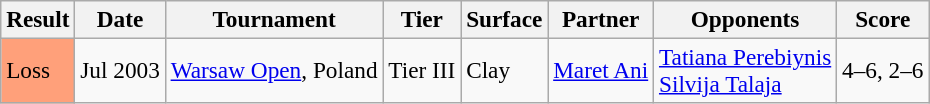<table class="sortable wikitable" style=font-size:97%>
<tr>
<th>Result</th>
<th>Date</th>
<th>Tournament</th>
<th>Tier</th>
<th>Surface</th>
<th>Partner</th>
<th>Opponents</th>
<th>Score</th>
</tr>
<tr>
<td style="background:#ffa07a;">Loss</td>
<td>Jul 2003</td>
<td><a href='#'>Warsaw Open</a>, Poland</td>
<td>Tier III</td>
<td>Clay</td>
<td> <a href='#'>Maret Ani</a></td>
<td> <a href='#'>Tatiana Perebiynis</a> <br>  <a href='#'>Silvija Talaja</a></td>
<td>4–6, 2–6</td>
</tr>
</table>
